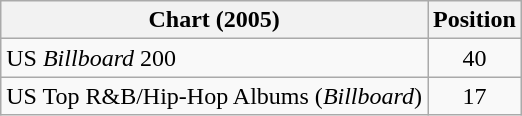<table class="wikitable sortable">
<tr>
<th>Chart (2005)</th>
<th>Position</th>
</tr>
<tr>
<td>US <em>Billboard</em> 200</td>
<td style="text-align:center;">40</td>
</tr>
<tr>
<td>US Top R&B/Hip-Hop Albums (<em>Billboard</em>)</td>
<td style="text-align:center;">17</td>
</tr>
</table>
